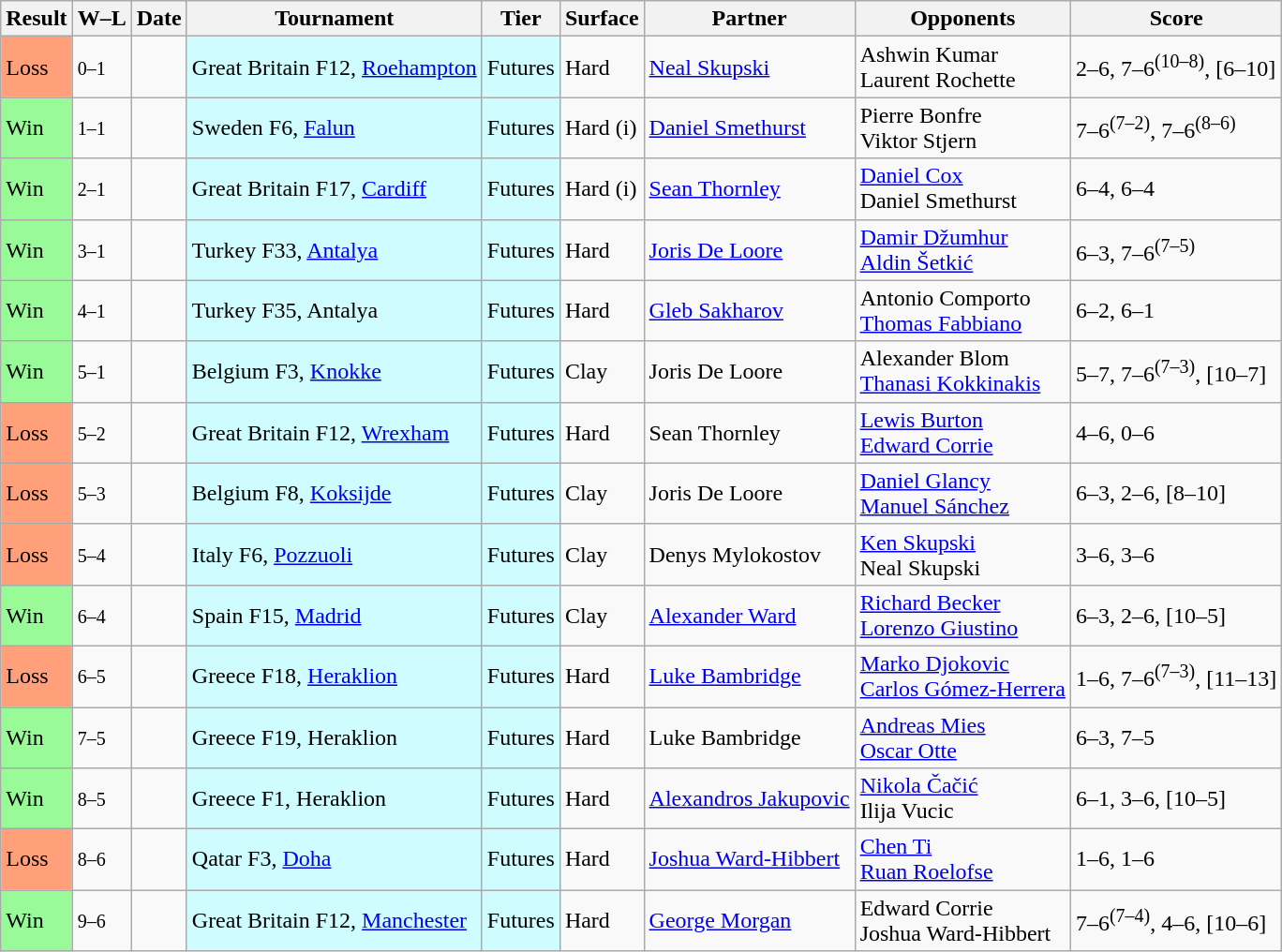<table class="sortable wikitable">
<tr>
<th>Result</th>
<th class="unsortable">W–L</th>
<th>Date</th>
<th>Tournament</th>
<th>Tier</th>
<th>Surface</th>
<th>Partner</th>
<th>Opponents</th>
<th class="unsortable">Score</th>
</tr>
<tr>
<td style="background:#ffa07a;">Loss</td>
<td><small>0–1</small></td>
<td></td>
<td style="background:#cffcff;">Great Britain F12, <a href='#'>Roehampton</a></td>
<td style="background:#cffcff;">Futures</td>
<td>Hard</td>
<td> <a href='#'>Neal Skupski</a></td>
<td> Ashwin Kumar<br> Laurent Rochette</td>
<td>2–6, 7–6<sup>(10–8)</sup>, [6–10]</td>
</tr>
<tr>
<td style="background:#98fb98;">Win</td>
<td><small>1–1</small></td>
<td></td>
<td style="background:#cffcff;">Sweden F6, <a href='#'>Falun</a></td>
<td style="background:#cffcff;">Futures</td>
<td>Hard (i)</td>
<td> <a href='#'>Daniel Smethurst</a></td>
<td> Pierre Bonfre<br> Viktor Stjern</td>
<td>7–6<sup>(7–2)</sup>, 7–6<sup>(8–6)</sup></td>
</tr>
<tr>
<td style="background:#98fb98;">Win</td>
<td><small>2–1</small></td>
<td></td>
<td style="background:#cffcff;">Great Britain F17, <a href='#'>Cardiff</a></td>
<td style="background:#cffcff;">Futures</td>
<td>Hard (i)</td>
<td> <a href='#'>Sean Thornley</a></td>
<td> <a href='#'>Daniel Cox</a><br> Daniel Smethurst</td>
<td>6–4, 6–4</td>
</tr>
<tr>
<td style="background:#98fb98;">Win</td>
<td><small>3–1</small></td>
<td></td>
<td style="background:#cffcff;">Turkey F33, <a href='#'>Antalya</a></td>
<td style="background:#cffcff;">Futures</td>
<td>Hard</td>
<td> <a href='#'>Joris De Loore</a></td>
<td> <a href='#'>Damir Džumhur</a><br> <a href='#'>Aldin Šetkić</a></td>
<td>6–3, 7–6<sup>(7–5)</sup></td>
</tr>
<tr>
<td style="background:#98fb98;">Win</td>
<td><small>4–1</small></td>
<td></td>
<td style="background:#cffcff;">Turkey F35, Antalya</td>
<td style="background:#cffcff;">Futures</td>
<td>Hard</td>
<td> <a href='#'>Gleb Sakharov</a></td>
<td> Antonio Comporto<br> <a href='#'>Thomas Fabbiano</a></td>
<td>6–2, 6–1</td>
</tr>
<tr>
<td style="background:#98fb98;">Win</td>
<td><small>5–1</small></td>
<td></td>
<td style="background:#cffcff;">Belgium F3, <a href='#'>Knokke</a></td>
<td style="background:#cffcff;">Futures</td>
<td>Clay</td>
<td> Joris De Loore</td>
<td> Alexander Blom<br> <a href='#'>Thanasi Kokkinakis</a></td>
<td>5–7, 7–6<sup>(7–3)</sup>, [10–7]</td>
</tr>
<tr>
<td style="background:#ffa07a;">Loss</td>
<td><small>5–2</small></td>
<td></td>
<td style="background:#cffcff;">Great Britain F12, <a href='#'>Wrexham</a></td>
<td style="background:#cffcff;">Futures</td>
<td>Hard</td>
<td> Sean Thornley</td>
<td> <a href='#'>Lewis Burton</a><br> <a href='#'>Edward Corrie</a></td>
<td>4–6, 0–6</td>
</tr>
<tr>
<td style="background:#ffa07a;">Loss</td>
<td><small>5–3</small></td>
<td></td>
<td style="background:#cffcff;">Belgium F8, <a href='#'>Koksijde</a></td>
<td style="background:#cffcff;">Futures</td>
<td>Clay</td>
<td> Joris De Loore</td>
<td> <a href='#'>Daniel Glancy</a><br> <a href='#'>Manuel Sánchez</a></td>
<td>6–3, 2–6, [8–10]</td>
</tr>
<tr>
<td style="background:#ffa07a;">Loss</td>
<td><small>5–4</small></td>
<td></td>
<td style="background:#cffcff;">Italy F6, <a href='#'>Pozzuoli</a></td>
<td style="background:#cffcff;">Futures</td>
<td>Clay</td>
<td> Denys Mylokostov</td>
<td> <a href='#'>Ken Skupski</a><br> Neal Skupski</td>
<td>3–6, 3–6</td>
</tr>
<tr>
<td style="background:#98fb98;">Win</td>
<td><small>6–4</small></td>
<td></td>
<td style="background:#cffcff;">Spain F15, <a href='#'>Madrid</a></td>
<td style="background:#cffcff;">Futures</td>
<td>Clay</td>
<td> <a href='#'>Alexander Ward</a></td>
<td> <a href='#'>Richard Becker</a><br> <a href='#'>Lorenzo Giustino</a></td>
<td>6–3, 2–6, [10–5]</td>
</tr>
<tr>
<td style="background:#ffa07a;">Loss</td>
<td><small>6–5</small></td>
<td></td>
<td style="background:#cffcff;">Greece F18, <a href='#'>Heraklion</a></td>
<td style="background:#cffcff;">Futures</td>
<td>Hard</td>
<td> <a href='#'>Luke Bambridge</a></td>
<td> <a href='#'>Marko Djokovic</a><br> <a href='#'>Carlos Gómez-Herrera</a></td>
<td>1–6, 7–6<sup>(7–3)</sup>, [11–13]</td>
</tr>
<tr>
<td style="background:#98fb98;">Win</td>
<td><small>7–5</small></td>
<td></td>
<td style="background:#cffcff;">Greece F19, Heraklion</td>
<td style="background:#cffcff;">Futures</td>
<td>Hard</td>
<td> Luke Bambridge</td>
<td> <a href='#'>Andreas Mies</a><br> <a href='#'>Oscar Otte</a></td>
<td>6–3, 7–5</td>
</tr>
<tr>
<td style="background:#98fb98;">Win</td>
<td><small>8–5</small></td>
<td></td>
<td style="background:#cffcff;">Greece F1, Heraklion</td>
<td style="background:#cffcff;">Futures</td>
<td>Hard</td>
<td> <a href='#'>Alexandros Jakupovic</a></td>
<td> <a href='#'>Nikola Čačić</a><br> Ilija Vucic</td>
<td>6–1, 3–6, [10–5]</td>
</tr>
<tr>
<td style="background:#ffa07a;">Loss</td>
<td><small>8–6</small></td>
<td></td>
<td style="background:#cffcff;">Qatar F3, <a href='#'>Doha</a></td>
<td style="background:#cffcff;">Futures</td>
<td>Hard</td>
<td> <a href='#'>Joshua Ward-Hibbert</a></td>
<td> <a href='#'>Chen Ti</a><br> <a href='#'>Ruan Roelofse</a></td>
<td>1–6, 1–6</td>
</tr>
<tr>
<td style="background:#98fb98;">Win</td>
<td><small>9–6</small></td>
<td></td>
<td style="background:#cffcff;">Great Britain F12, <a href='#'>Manchester</a></td>
<td style="background:#cffcff;">Futures</td>
<td>Hard</td>
<td> <a href='#'>George Morgan</a></td>
<td> Edward Corrie<br> Joshua Ward-Hibbert</td>
<td>7–6<sup>(7–4)</sup>, 4–6, [10–6]</td>
</tr>
</table>
